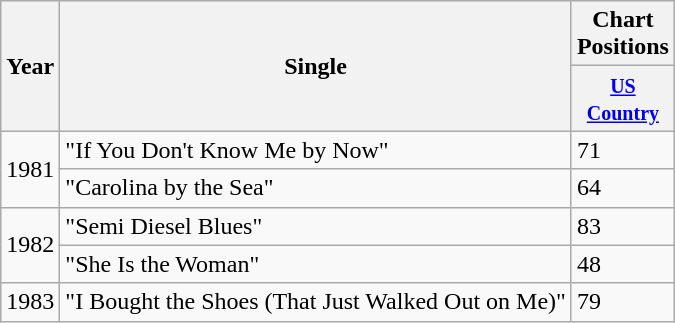<table class="wikitable">
<tr>
<th rowspan="2">Year</th>
<th rowspan="2">Single</th>
<th colspan="1">Chart Positions</th>
</tr>
<tr>
<th width="50"><small><a href='#'>US Country</a></small></th>
</tr>
<tr>
<td rowspan=2>1981</td>
<td>"If You Don't Know Me by Now"</td>
<td>71</td>
</tr>
<tr>
<td>"Carolina by the Sea"</td>
<td>64</td>
</tr>
<tr>
<td rowspan=2>1982</td>
<td>"Semi Diesel Blues"</td>
<td>83</td>
</tr>
<tr>
<td>"She Is the Woman"</td>
<td>48</td>
</tr>
<tr>
<td>1983</td>
<td>"I Bought the Shoes (That Just Walked Out on Me)"</td>
<td>79</td>
</tr>
</table>
